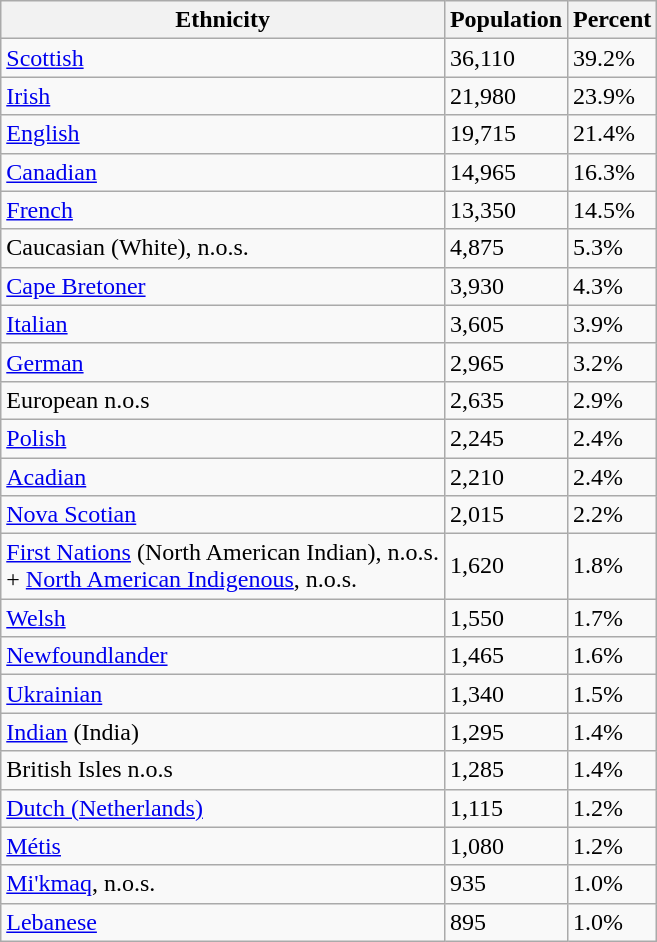<table class="wikitable">
<tr>
<th>Ethnicity</th>
<th>Population</th>
<th>Percent</th>
</tr>
<tr>
<td><a href='#'>Scottish</a></td>
<td>36,110</td>
<td>39.2%</td>
</tr>
<tr>
<td><a href='#'>Irish</a></td>
<td>21,980</td>
<td>23.9%</td>
</tr>
<tr>
<td><a href='#'>English</a></td>
<td>19,715</td>
<td>21.4%</td>
</tr>
<tr>
<td><a href='#'>Canadian</a></td>
<td>14,965</td>
<td>16.3%</td>
</tr>
<tr>
<td><a href='#'>French</a></td>
<td>13,350</td>
<td>14.5%</td>
</tr>
<tr>
<td>Caucasian (White), n.o.s.</td>
<td>4,875</td>
<td>5.3%</td>
</tr>
<tr>
<td><a href='#'>Cape Bretoner</a></td>
<td>3,930</td>
<td>4.3%</td>
</tr>
<tr>
<td><a href='#'>Italian</a></td>
<td>3,605</td>
<td>3.9%</td>
</tr>
<tr>
<td><a href='#'>German</a></td>
<td>2,965</td>
<td>3.2%</td>
</tr>
<tr>
<td>European n.o.s</td>
<td>2,635</td>
<td>2.9%</td>
</tr>
<tr>
<td><a href='#'>Polish</a></td>
<td>2,245</td>
<td>2.4%</td>
</tr>
<tr>
<td><a href='#'>Acadian</a></td>
<td>2,210</td>
<td>2.4%</td>
</tr>
<tr>
<td><a href='#'>Nova Scotian</a></td>
<td>2,015</td>
<td>2.2%</td>
</tr>
<tr>
<td><a href='#'>First Nations</a> (North American Indian), n.o.s.<br>+ <a href='#'>North American Indigenous</a>, n.o.s.</td>
<td>1,620</td>
<td>1.8%</td>
</tr>
<tr>
<td><a href='#'>Welsh</a></td>
<td>1,550</td>
<td>1.7%</td>
</tr>
<tr>
<td><a href='#'>Newfoundlander</a></td>
<td>1,465</td>
<td>1.6%</td>
</tr>
<tr>
<td><a href='#'>Ukrainian</a></td>
<td>1,340</td>
<td>1.5%</td>
</tr>
<tr>
<td><a href='#'>Indian</a> (India)</td>
<td>1,295</td>
<td>1.4%</td>
</tr>
<tr>
<td>British Isles n.o.s</td>
<td>1,285</td>
<td>1.4%</td>
</tr>
<tr>
<td><a href='#'>Dutch (Netherlands)</a></td>
<td>1,115</td>
<td>1.2%</td>
</tr>
<tr>
<td><a href='#'>Métis</a></td>
<td>1,080</td>
<td>1.2%</td>
</tr>
<tr>
<td><a href='#'>Mi'kmaq</a>, n.o.s.</td>
<td>935</td>
<td>1.0%</td>
</tr>
<tr>
<td><a href='#'>Lebanese</a></td>
<td>895</td>
<td>1.0%</td>
</tr>
</table>
